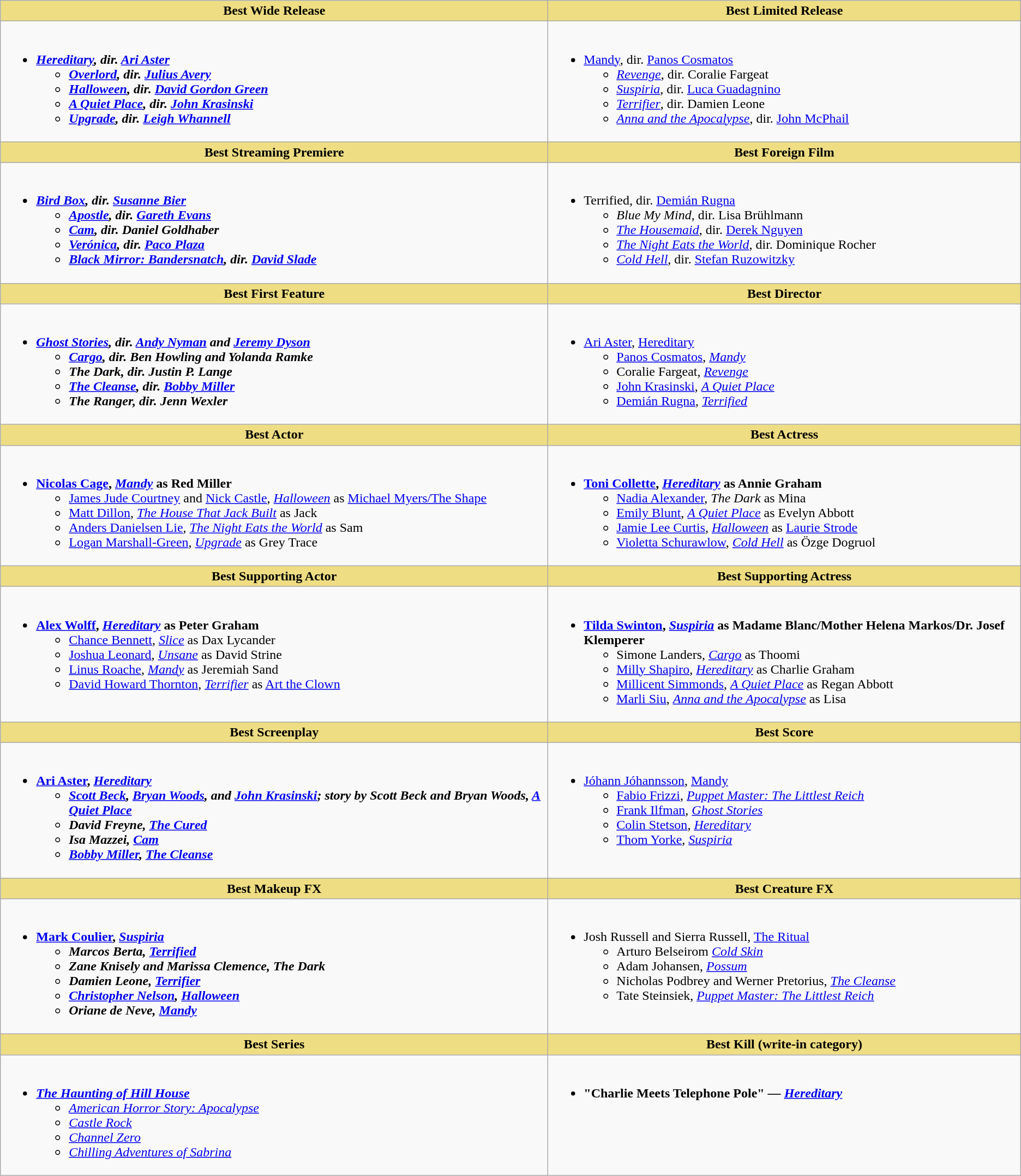<table class=wikitable style="width="100%">
<tr>
<th style="background:#EEDD82">Best Wide Release</th>
<th style="background:#EEDD82">Best Limited Release</th>
</tr>
<tr>
<td valign="top"><br><ul><li><strong><em><a href='#'>Hereditary</a><em>, dir. <a href='#'>Ari Aster</a><strong><ul><li></em><a href='#'>Overlord</a><em>, dir. <a href='#'>Julius Avery</a></li><li></em><a href='#'>Halloween</a><em>, dir. <a href='#'>David Gordon Green</a></li><li></em><a href='#'>A Quiet Place</a><em>, dir. <a href='#'>John Krasinski</a></li><li></em><a href='#'>Upgrade</a><em>, dir. <a href='#'>Leigh Whannell</a></li></ul></li></ul></td>
<td valign="top"><br><ul><li></em></strong><a href='#'>Mandy</a></em>, dir. <a href='#'>Panos Cosmatos</a></strong><ul><li><em><a href='#'>Revenge</a></em>, dir. Coralie Fargeat</li><li><em><a href='#'>Suspiria</a></em>, dir. <a href='#'>Luca Guadagnino</a></li><li><em><a href='#'>Terrifier</a></em>, dir. Damien Leone</li><li><em><a href='#'>Anna and the Apocalypse</a></em>, dir. <a href='#'>John McPhail</a></li></ul></li></ul></td>
</tr>
<tr>
<th style="background:#EEDD82">Best Streaming Premiere</th>
<th style="background:#EEDD82">Best Foreign Film</th>
</tr>
<tr>
<td valign="top"><br><ul><li><strong><em><a href='#'>Bird Box</a><em>, dir. <a href='#'>Susanne Bier</a><strong><ul><li></em><a href='#'>Apostle</a><em>, dir. <a href='#'>Gareth Evans</a></li><li></em><a href='#'>Cam</a><em>, dir. Daniel Goldhaber</li><li></em><a href='#'>Verónica</a><em>, dir. <a href='#'>Paco Plaza</a></li><li></em><a href='#'>Black Mirror: Bandersnatch</a><em>, dir. <a href='#'>David Slade</a></li></ul></li></ul></td>
<td valign="top"><br><ul><li></em></strong>Terrified</em>, dir. <a href='#'>Demián Rugna</a></strong><ul><li><em>Blue My Mind</em>, dir. Lisa Brühlmann</li><li><em><a href='#'>The Housemaid</a></em>, dir. <a href='#'>Derek Nguyen</a></li><li><em><a href='#'>The Night Eats the World</a></em>, dir. Dominique Rocher</li><li><em><a href='#'>Cold Hell</a></em>, dir. <a href='#'>Stefan Ruzowitzky</a></li></ul></li></ul></td>
</tr>
<tr>
<th style="background:#EEDD82">Best First Feature</th>
<th style="background:#EEDD82">Best Director</th>
</tr>
<tr>
<td valign="top"><br><ul><li><strong><em><a href='#'>Ghost Stories</a><em>, dir. <a href='#'>Andy Nyman</a> and <a href='#'>Jeremy Dyson</a><strong><ul><li></em><a href='#'>Cargo</a><em>, dir. Ben Howling and Yolanda Ramke</li><li></em>The Dark<em>, dir. Justin P. Lange</li><li></em><a href='#'>The Cleanse</a><em>, dir. <a href='#'>Bobby Miller</a></li><li></em>The Ranger<em>, dir. Jenn Wexler</li></ul></li></ul></td>
<td valign="top"><br><ul><li></strong><a href='#'>Ari Aster</a>, </em><a href='#'>Hereditary</a></em></strong><ul><li><a href='#'>Panos Cosmatos</a>, <em><a href='#'>Mandy</a></em></li><li>Coralie Fargeat, <em><a href='#'>Revenge</a></em></li><li><a href='#'>John Krasinski</a>, <em><a href='#'>A Quiet Place</a></em></li><li><a href='#'>Demián Rugna</a>, <em><a href='#'>Terrified</a></em></li></ul></li></ul></td>
</tr>
<tr>
<th style="background:#EEDD82">Best Actor</th>
<th style="background:#EEDD82">Best Actress</th>
</tr>
<tr>
<td valign="top"><br><ul><li><strong><a href='#'>Nicolas Cage</a>, <em><a href='#'>Mandy</a></em> as Red Miller</strong><ul><li><a href='#'>James Jude Courtney</a> and <a href='#'>Nick Castle</a>, <em><a href='#'>Halloween</a></em> as <a href='#'>Michael Myers/The Shape</a></li><li><a href='#'>Matt Dillon</a>, <em><a href='#'>The House That Jack Built</a></em> as Jack</li><li><a href='#'>Anders Danielsen Lie</a>, <em><a href='#'>The Night Eats the World</a></em> as Sam</li><li><a href='#'>Logan Marshall-Green</a>, <em><a href='#'>Upgrade</a></em> as Grey Trace</li></ul></li></ul></td>
<td valign="top"><br><ul><li><strong><a href='#'>Toni Collette</a>, <em><a href='#'>Hereditary</a></em> as Annie Graham</strong><ul><li><a href='#'>Nadia Alexander</a>, <em>The Dark</em> as Mina</li><li><a href='#'>Emily Blunt</a>, <em><a href='#'>A Quiet Place</a></em> as Evelyn Abbott</li><li><a href='#'>Jamie Lee Curtis</a>, <em><a href='#'>Halloween</a></em> as <a href='#'>Laurie Strode</a></li><li><a href='#'>Violetta Schurawlow</a>, <em><a href='#'>Cold Hell</a></em> as Özge Dogruol</li></ul></li></ul></td>
</tr>
<tr>
<th style="background:#EEDD82">Best Supporting Actor</th>
<th style="background:#EEDD82">Best Supporting Actress</th>
</tr>
<tr>
<td valign="top"><br><ul><li><strong><a href='#'>Alex Wolff</a>, <em><a href='#'>Hereditary</a></em> as Peter Graham</strong><ul><li><a href='#'>Chance Bennett</a>, <em><a href='#'>Slice</a></em> as Dax Lycander</li><li><a href='#'>Joshua Leonard</a>, <em><a href='#'>Unsane</a></em> as David Strine</li><li><a href='#'>Linus Roache</a>, <em><a href='#'>Mandy</a></em> as Jeremiah Sand</li><li><a href='#'>David Howard Thornton</a>, <em><a href='#'>Terrifier</a></em> as <a href='#'>Art the Clown</a></li></ul></li></ul></td>
<td valign="top"><br><ul><li><strong><a href='#'>Tilda Swinton</a>, <em><a href='#'>Suspiria</a></em> as Madame Blanc/Mother Helena Markos/Dr. Josef Klemperer</strong><ul><li>Simone Landers, <em><a href='#'>Cargo</a></em> as Thoomi</li><li><a href='#'>Milly Shapiro</a>, <em><a href='#'>Hereditary</a></em> as Charlie Graham</li><li><a href='#'>Millicent Simmonds</a>, <em><a href='#'>A Quiet Place</a></em> as Regan Abbott</li><li><a href='#'>Marli Siu</a>, <em><a href='#'>Anna and the Apocalypse</a></em> as Lisa</li></ul></li></ul></td>
</tr>
<tr>
<th style="background:#EEDD82">Best Screenplay</th>
<th style="background:#EEDD82">Best Score</th>
</tr>
<tr>
<td valign="top"><br><ul><li><strong><a href='#'>Ari Aster</a>, <em><a href='#'>Hereditary</a><strong><em><ul><li><a href='#'>Scott Beck</a>, <a href='#'>Bryan Woods</a>, and <a href='#'>John Krasinski</a>; story by Scott Beck and Bryan Woods, </em><a href='#'>A Quiet Place</a><em></li><li>David Freyne, </em><a href='#'>The Cured</a><em></li><li>Isa Mazzei, </em><a href='#'>Cam</a><em></li><li><a href='#'>Bobby Miller</a>, </em><a href='#'>The Cleanse</a><em></li></ul></li></ul></td>
<td valign="top"><br><ul><li></strong><a href='#'>Jóhann Jóhannsson</a>, </em><a href='#'>Mandy</a></em></strong><ul><li><a href='#'>Fabio Frizzi</a>, <em><a href='#'>Puppet Master: The Littlest Reich</a></em></li><li><a href='#'>Frank Ilfman</a>, <em><a href='#'>Ghost Stories</a></em></li><li><a href='#'>Colin Stetson</a>, <em><a href='#'>Hereditary</a></em></li><li><a href='#'>Thom Yorke</a>, <em><a href='#'>Suspiria</a></em></li></ul></li></ul></td>
</tr>
<tr>
<th style="background:#EEDD82">Best Makeup FX</th>
<th style="background:#EEDD82">Best Creature FX</th>
</tr>
<tr>
<td valign="top"><br><ul><li><strong><a href='#'>Mark Coulier</a>, <em><a href='#'>Suspiria</a><strong><em><ul><li>Marcos Berta, </em><a href='#'>Terrified</a><em></li><li>Zane Knisely and Marissa Clemence, </em>The Dark<em></li><li>Damien Leone, </em><a href='#'>Terrifier</a><em></li><li><a href='#'>Christopher Nelson</a>, </em><a href='#'>Halloween</a><em></li><li>Oriane de Neve, </em><a href='#'>Mandy</a><em></li></ul></li></ul></td>
<td valign="top"><br><ul><li></strong>Josh Russell and Sierra Russell, </em><a href='#'>The Ritual</a></em></strong><ul><li>Arturo Belseirom <em><a href='#'>Cold Skin</a></em></li><li>Adam Johansen, <em><a href='#'>Possum</a></em></li><li>Nicholas Podbrey and Werner Pretorius, <em><a href='#'>The Cleanse</a></em></li><li>Tate Steinsiek, <em><a href='#'>Puppet Master: The Littlest Reich</a></em></li></ul></li></ul></td>
</tr>
<tr>
<th style="background:#EEDD82">Best Series</th>
<th style="background:#EEDD82">Best Kill (write-in category)</th>
</tr>
<tr>
<td valign="top"><br><ul><li><strong><em><a href='#'>The Haunting of Hill House</a></em></strong><ul><li><em><a href='#'>American Horror Story: Apocalypse</a></em></li><li><em><a href='#'>Castle Rock</a></em></li><li><em><a href='#'>Channel Zero</a></em></li><li><em><a href='#'>Chilling Adventures of Sabrina</a></em></li></ul></li></ul></td>
<td valign="top"><br><ul><li><strong>"Charlie Meets Telephone Pole" — <em><a href='#'>Hereditary</a><strong><em></li></ul></td>
</tr>
</table>
